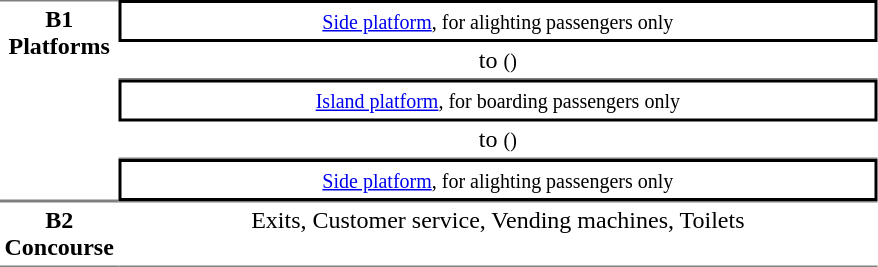<table table border=0 cellspacing=0 cellpadding=3>
<tr>
<td style="border-bottom:solid 1px gray; border-top:solid 1px gray;text-align:center" rowspan="5" valign=top width=50><strong>B1<br>Platforms</strong></td>
<td style="border-right:solid 2px black;border-left:solid 2px black;border-top:solid 2px black;border-bottom:solid 2px black;text-align:center;"><small><a href='#'>Side platform</a>, for alighting passengers only</small></td>
</tr>
<tr>
<td style="border-bottom:solid 1px gray;text-align:center;">  to  <small>()</small></td>
</tr>
<tr>
<td style="border-right:solid 2px black;border-left:solid 2px black;border-top:solid 2px black;border-bottom:solid 2px black;text-align:center;"><small><a href='#'>Island platform</a>, for boarding passengers only</small></td>
</tr>
<tr>
<td style="border-bottom:solid 1px gray;text-align:center;">  to  <small>()</small></td>
</tr>
<tr>
<td style="border-right:solid 2px black;border-left:solid 2px black;border-top:solid 2px black;border-bottom:solid 2px black;text-align:center;"><small><a href='#'>Side platform</a>, for alighting passengers only</small></td>
</tr>
<tr>
<td style="border-bottom:solid 1px gray; border-top:solid 1px gray;text-align:center" valign=top><strong>B2<br>Concourse</strong></td>
<td style="border-bottom:solid 1px gray; border-top:solid 1px gray;text-align:center" valign=top width=500>Exits, Customer service, Vending machines, Toilets</td>
</tr>
</table>
